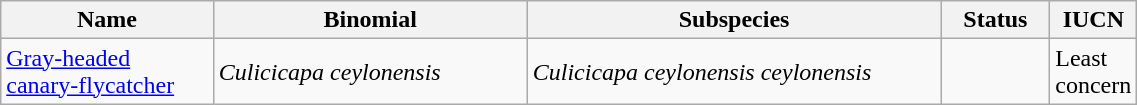<table width=60% class="wikitable">
<tr>
<th width=20%>Name</th>
<th width=30%>Binomial</th>
<th width=40%>Subspecies</th>
<th width=30%>Status</th>
<th width=30%>IUCN</th>
</tr>
<tr>
<td><a href='#'>Gray-headed canary-flycatcher</a><br></td>
<td><em>Culicicapa ceylonensis</em></td>
<td><em>Culicicapa ceylonensis ceylonensis</em></td>
<td></td>
<td>Least concern</td>
</tr>
</table>
